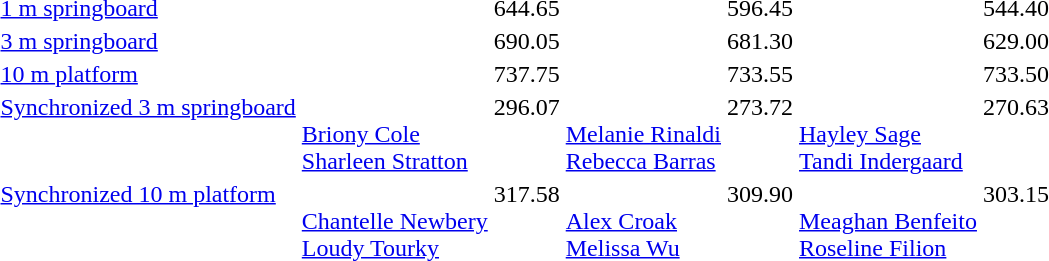<table>
<tr valign="top">
<td><a href='#'>1 m springboard</a></td>
<td></td>
<td align="right">644.65</td>
<td></td>
<td align="right">596.45</td>
<td></td>
<td align="right">544.40</td>
</tr>
<tr valign="top">
<td><a href='#'>3 m springboard</a></td>
<td></td>
<td align="right">690.05</td>
<td></td>
<td align="right">681.30</td>
<td></td>
<td align="right">629.00</td>
</tr>
<tr valign="top">
<td><a href='#'>10 m platform</a></td>
<td></td>
<td align="right">737.75</td>
<td></td>
<td align="right">733.55</td>
<td></td>
<td align="right">733.50</td>
</tr>
<tr valign="top">
<td><a href='#'>Synchronized 3 m springboard</a></td>
<td><br><a href='#'>Briony Cole</a><br><a href='#'>Sharleen Stratton</a></td>
<td align="right">296.07</td>
<td><br><a href='#'>Melanie Rinaldi</a><br><a href='#'>Rebecca Barras</a></td>
<td align="right">273.72</td>
<td><br><a href='#'>Hayley Sage</a><br><a href='#'>Tandi Indergaard</a></td>
<td align="right">270.63</td>
</tr>
<tr valign="top">
<td><a href='#'>Synchronized 10 m platform</a></td>
<td><br><a href='#'>Chantelle Newbery</a><br><a href='#'>Loudy Tourky</a></td>
<td align="right">317.58</td>
<td><br><a href='#'>Alex Croak</a><br><a href='#'>Melissa Wu</a></td>
<td align="right">309.90</td>
<td><br><a href='#'>Meaghan Benfeito</a><br><a href='#'>Roseline Filion</a></td>
<td align="right">303.15</td>
</tr>
</table>
